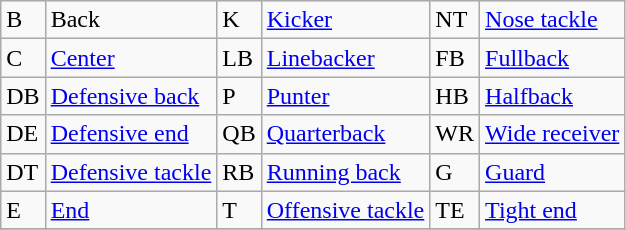<table class="wikitable">
<tr>
<td>B</td>
<td>Back</td>
<td>K</td>
<td><a href='#'>Kicker</a></td>
<td>NT</td>
<td><a href='#'>Nose tackle</a></td>
</tr>
<tr>
<td>C</td>
<td><a href='#'>Center</a></td>
<td>LB</td>
<td><a href='#'>Linebacker</a></td>
<td>FB</td>
<td><a href='#'>Fullback</a></td>
</tr>
<tr>
<td>DB</td>
<td><a href='#'>Defensive back</a></td>
<td>P</td>
<td><a href='#'>Punter</a></td>
<td>HB</td>
<td><a href='#'>Halfback</a></td>
</tr>
<tr>
<td>DE</td>
<td><a href='#'>Defensive end</a></td>
<td>QB</td>
<td><a href='#'>Quarterback</a></td>
<td>WR</td>
<td><a href='#'>Wide receiver</a></td>
</tr>
<tr>
<td>DT</td>
<td><a href='#'>Defensive tackle</a></td>
<td>RB</td>
<td><a href='#'>Running back</a></td>
<td>G</td>
<td><a href='#'>Guard</a></td>
</tr>
<tr>
<td>E</td>
<td><a href='#'>End</a></td>
<td>T</td>
<td><a href='#'>Offensive tackle</a></td>
<td>TE</td>
<td><a href='#'>Tight end</a></td>
</tr>
<tr>
</tr>
</table>
